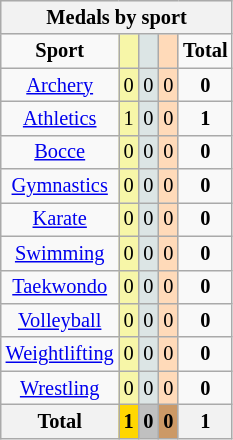<table class="wikitable" style="font-size:85%">
<tr style="background:#efefef;">
<th colspan=7><strong>Medals by sport</strong></th>
</tr>
<tr align=center>
<td><strong>Sport</strong></td>
<td bgcolor=#f7f6a8></td>
<td bgcolor=#dce5e5></td>
<td bgcolor=#ffdab9></td>
<td><strong>Total</strong></td>
</tr>
<tr align=center>
<td><a href='#'>Archery</a></td>
<td style="background:#F7F6A8;">0</td>
<td style="background:#DCE5E5;">0</td>
<td style="background:#FFDAB9;">0</td>
<td><strong>0</strong></td>
</tr>
<tr align=center>
<td><a href='#'>Athletics</a></td>
<td style="background:#F7F6A8;">1</td>
<td style="background:#DCE5E5;">0</td>
<td style="background:#FFDAB9;">0</td>
<td><strong>1</strong></td>
</tr>
<tr align=center>
<td><a href='#'>Bocce</a></td>
<td style="background:#F7F6A8;">0</td>
<td style="background:#DCE5E5;">0</td>
<td style="background:#FFDAB9;">0</td>
<td><strong>0</strong></td>
</tr>
<tr align=center>
<td><a href='#'>Gymnastics</a></td>
<td style="background:#F7F6A8;">0</td>
<td style="background:#DCE5E5;">0</td>
<td style="background:#FFDAB9;">0</td>
<td><strong>0</strong></td>
</tr>
<tr align=center>
<td><a href='#'>Karate</a></td>
<td style="background:#F7F6A8;">0</td>
<td style="background:#DCE5E5;">0</td>
<td style="background:#FFDAB9;">0</td>
<td><strong>0</strong></td>
</tr>
<tr align=center>
<td><a href='#'>Swimming</a></td>
<td style="background:#F7F6A8;">0</td>
<td style="background:#DCE5E5;">0</td>
<td style="background:#FFDAB9;">0</td>
<td><strong>0</strong></td>
</tr>
<tr align=center>
<td><a href='#'>Taekwondo</a></td>
<td style="background:#F7F6A8;">0</td>
<td style="background:#DCE5E5;">0</td>
<td style="background:#FFDAB9;">0</td>
<td><strong>0</strong></td>
</tr>
<tr align=center>
<td><a href='#'>Volleyball</a></td>
<td style="background:#F7F6A8;">0</td>
<td style="background:#DCE5E5;">0</td>
<td style="background:#FFDAB9;">0</td>
<td><strong>0</strong></td>
</tr>
<tr align=center>
<td><a href='#'>Weightlifting</a></td>
<td style="background:#F7F6A8;">0</td>
<td style="background:#DCE5E5;">0</td>
<td style="background:#FFDAB9;">0</td>
<td><strong>0</strong></td>
</tr>
<tr align=center>
<td><a href='#'>Wrestling</a></td>
<td style="background:#F7F6A8;">0</td>
<td style="background:#DCE5E5;">0</td>
<td style="background:#FFDAB9;">0</td>
<td><strong>0</strong></td>
</tr>
<tr align=center>
<th><strong>Total</strong></th>
<th style="background:gold;"><strong>1</strong></th>
<th style="background:silver;"><strong>0</strong></th>
<th style="background:#c96;"><strong>0</strong></th>
<th><strong>1</strong></th>
</tr>
</table>
